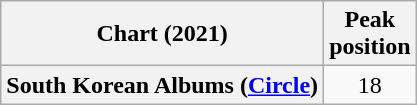<table class="wikitable plainrowheaders" style="text-align:center;">
<tr>
<th scope="col">Chart (2021)</th>
<th scope="col">Peak<br>position</th>
</tr>
<tr>
<th scope="row">South Korean Albums (<a href='#'>Circle</a>)</th>
<td>18</td>
</tr>
</table>
